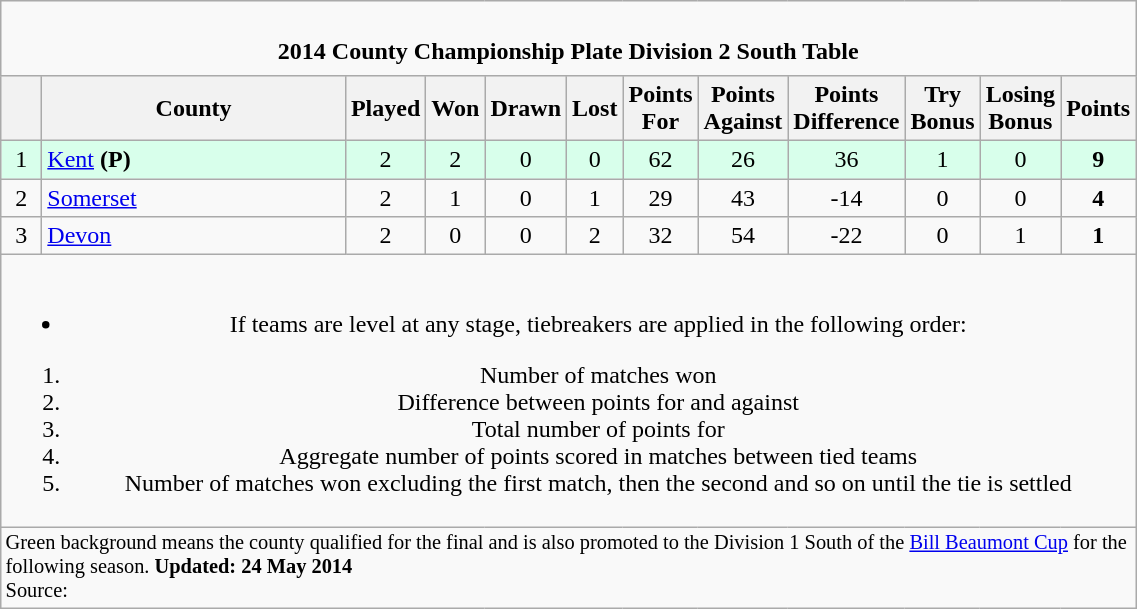<table class="wikitable" style="text-align: center;">
<tr>
<td colspan="15" cellpadding="0" cellspacing="0"><br><table border="0" width="100%" cellpadding="0" cellspacing="0">
<tr>
<td width=20% style="border:0px"></td>
<td style="border:0px"><strong>2014 County Championship Plate Division 2 South Table</strong></td>
<td width=20% style="border:0px" align=right></td>
</tr>
</table>
</td>
</tr>
<tr>
<th bgcolor="#efefef" width="20"></th>
<th bgcolor="#efefef" width="195">County</th>
<th bgcolor="#efefef" width="20">Played</th>
<th bgcolor="#efefef" width="20">Won</th>
<th bgcolor="#efefef" width="20">Drawn</th>
<th bgcolor="#efefef" width="20">Lost</th>
<th bgcolor="#efefef" width="20">Points For</th>
<th bgcolor="#efefef" width="20">Points Against</th>
<th bgcolor="#efefef" width="20">Points Difference</th>
<th bgcolor="#efefef" width="20">Try Bonus</th>
<th bgcolor="#efefef" width="20">Losing Bonus</th>
<th bgcolor="#efefef" width="20">Points</th>
</tr>
<tr bgcolor=#d8ffeb align=center>
<td>1</td>
<td style="text-align:left;"><a href='#'>Kent</a> <strong>(P)</strong></td>
<td>2</td>
<td>2</td>
<td>0</td>
<td>0</td>
<td>62</td>
<td>26</td>
<td>36</td>
<td>1</td>
<td>0</td>
<td><strong>9</strong></td>
</tr>
<tr>
<td>2</td>
<td style="text-align:left;"><a href='#'>Somerset</a></td>
<td>2</td>
<td>1</td>
<td>0</td>
<td>1</td>
<td>29</td>
<td>43</td>
<td>-14</td>
<td>0</td>
<td>0</td>
<td><strong>4</strong></td>
</tr>
<tr>
<td>3</td>
<td style="text-align:left;"><a href='#'>Devon</a></td>
<td>2</td>
<td>0</td>
<td>0</td>
<td>2</td>
<td>32</td>
<td>54</td>
<td>-22</td>
<td>0</td>
<td>1</td>
<td><strong>1</strong></td>
</tr>
<tr>
<td colspan="15"><br><ul><li>If teams are level at any stage, tiebreakers are applied in the following order:</li></ul><ol><li>Number of matches won</li><li>Difference between points for and against</li><li>Total number of points for</li><li>Aggregate number of points scored in matches between tied teams</li><li>Number of matches won excluding the first match, then the second and so on until the tie is settled</li></ol></td>
</tr>
<tr | style="text-align:left;" |>
<td colspan="15" style="border:0px;font-size:85%;"><span>Green background</span> means the county qualified for the final and is also promoted to the Division 1 South of the <a href='#'>Bill Beaumont Cup</a> for the following season. <strong>Updated: 24 May 2014</strong><br>Source: </td>
</tr>
</table>
